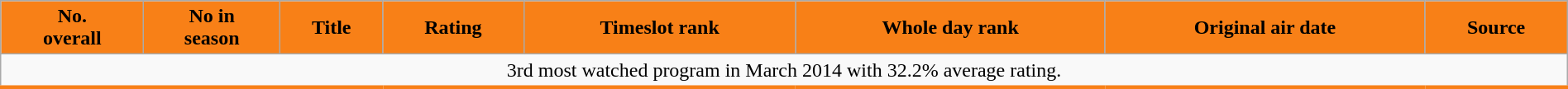<table class="wikitable plainrowheaders" style="width:100%; margin:auto;">
<tr>
<th style="background: #F88017;">No.<br>overall</th>
<th style="background: #F88017;">No in<br>season</th>
<th style="background: #F88017;">Title</th>
<th style="background: #F88017;">Rating</th>
<th style="background: #F88017;">Timeslot rank</th>
<th style="background: #F88017;">Whole day rank</th>
<th style="background: #F88017;">Original air date</th>
<th style="background: #F88017;">Source<br>









</th>
</tr>
<tr>
<td colspan = "8" style="text-align: center; border-bottom: 3px solid #F88017;">3rd most watched program in March 2014 with 32.2% average rating.</td>
</tr>
</table>
